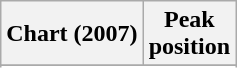<table class="wikitable sortable">
<tr>
<th scope="col">Chart (2007)</th>
<th scope="col">Peak<br>position</th>
</tr>
<tr>
</tr>
<tr>
</tr>
<tr>
</tr>
</table>
